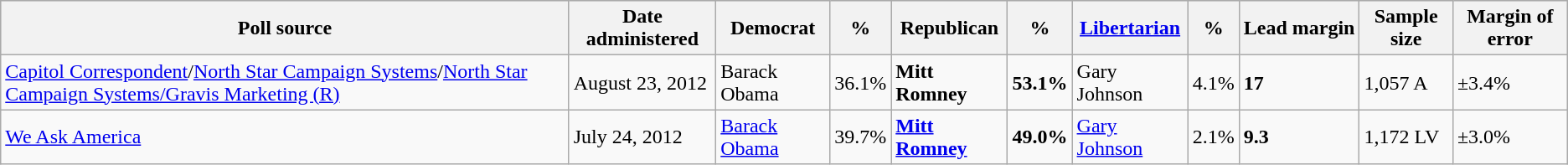<table class="wikitable">
<tr style="background:lightgrey;">
<th>Poll source</th>
<th>Date administered</th>
<th>Democrat</th>
<th>%</th>
<th>Republican</th>
<th>%</th>
<th><a href='#'>Libertarian</a></th>
<th>%</th>
<th>Lead margin</th>
<th>Sample size</th>
<th>Margin of error</th>
</tr>
<tr>
<td><a href='#'>Capitol Correspondent</a>/<a href='#'>North Star Campaign Systems</a>/<a href='#'>North Star Campaign Systems/Gravis Marketing (R)</a></td>
<td>August 23, 2012</td>
<td>Barack Obama</td>
<td>36.1%</td>
<td><strong>Mitt Romney</strong></td>
<td><strong>53.1%</strong></td>
<td>Gary Johnson</td>
<td>4.1%</td>
<td><strong>17</strong></td>
<td>1,057 A</td>
<td>±3.4%</td>
</tr>
<tr>
<td><a href='#'>We Ask America</a></td>
<td>July 24, 2012</td>
<td><a href='#'>Barack Obama</a></td>
<td>39.7%</td>
<td><strong><a href='#'>Mitt Romney</a></strong></td>
<td><strong>49.0%</strong></td>
<td><a href='#'>Gary Johnson</a></td>
<td>2.1%</td>
<td><strong>9.3</strong></td>
<td>1,172 LV</td>
<td>±3.0%</td>
</tr>
</table>
